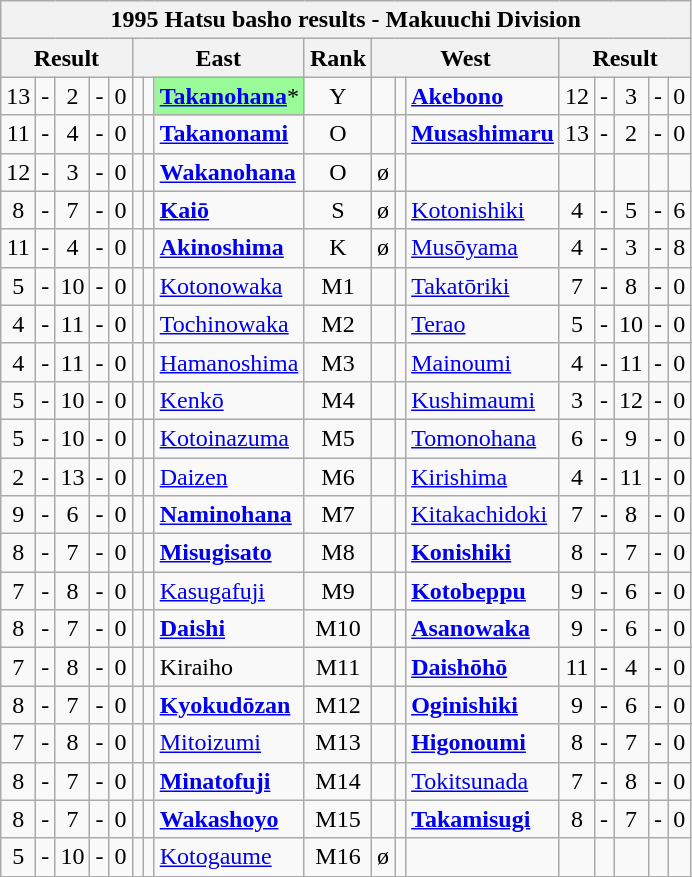<table class="wikitable">
<tr>
<th colspan="17">1995 Hatsu basho results - Makuuchi Division</th>
</tr>
<tr>
<th colspan="5">Result</th>
<th colspan="3">East</th>
<th>Rank</th>
<th colspan="3">West</th>
<th colspan="5">Result</th>
</tr>
<tr>
<td align=center>13</td>
<td align=center>-</td>
<td align=center>2</td>
<td align=center>-</td>
<td align=center>0</td>
<td align=center></td>
<td align=center></td>
<td style="background: PaleGreen;"><strong><a href='#'>Takanohana</a></strong>*</td>
<td align=center>Y</td>
<td align=center></td>
<td align=center></td>
<td><strong><a href='#'>Akebono</a></strong></td>
<td align=center>12</td>
<td align=center>-</td>
<td align=center>3</td>
<td align=center>-</td>
<td align=center>0</td>
</tr>
<tr>
<td align=center>11</td>
<td align=center>-</td>
<td align=center>4</td>
<td align=center>-</td>
<td align=center>0</td>
<td align=center></td>
<td align=center></td>
<td><strong><a href='#'>Takanonami</a></strong></td>
<td align=center>O</td>
<td align=center></td>
<td align=center></td>
<td><strong><a href='#'>Musashimaru</a></strong></td>
<td align=center>13</td>
<td align=center>-</td>
<td align=center>2</td>
<td align=center>-</td>
<td align=center>0</td>
</tr>
<tr>
<td align=center>12</td>
<td align=center>-</td>
<td align=center>3</td>
<td align=center>-</td>
<td align=center>0</td>
<td align=center></td>
<td align=center></td>
<td><strong><a href='#'>Wakanohana</a></strong></td>
<td align=center>O</td>
<td align=center>ø</td>
<td align=center></td>
<td></td>
<td align=center></td>
<td align=center></td>
<td align=center></td>
<td align=center></td>
<td align=center></td>
</tr>
<tr>
<td align=center>8</td>
<td align=center>-</td>
<td align=center>7</td>
<td align=center>-</td>
<td align=center>0</td>
<td align=center></td>
<td align=center></td>
<td><strong><a href='#'>Kaiō</a></strong></td>
<td align=center>S</td>
<td align=center>ø</td>
<td align=center></td>
<td><a href='#'>Kotonishiki</a></td>
<td align=center>4</td>
<td align=center>-</td>
<td align=center>5</td>
<td align=center>-</td>
<td align=center>6</td>
</tr>
<tr>
<td align=center>11</td>
<td align=center>-</td>
<td align=center>4</td>
<td align=center>-</td>
<td align=center>0</td>
<td align=center></td>
<td align=center></td>
<td><strong><a href='#'>Akinoshima</a></strong></td>
<td align=center>K</td>
<td align=center>ø</td>
<td align=center></td>
<td><a href='#'>Musōyama</a></td>
<td align=center>4</td>
<td align=center>-</td>
<td align=center>3</td>
<td align=center>-</td>
<td align=center>8</td>
</tr>
<tr>
<td align=center>5</td>
<td align=center>-</td>
<td align=center>10</td>
<td align=center>-</td>
<td align=center>0</td>
<td align=center></td>
<td align=center></td>
<td><a href='#'>Kotonowaka</a></td>
<td align=center>M1</td>
<td align=center></td>
<td align=center></td>
<td><a href='#'>Takatōriki</a></td>
<td align=center>7</td>
<td align=center>-</td>
<td align=center>8</td>
<td align=center>-</td>
<td align=center>0</td>
</tr>
<tr>
<td align=center>4</td>
<td align=center>-</td>
<td align=center>11</td>
<td align=center>-</td>
<td align=center>0</td>
<td align=center></td>
<td align=center></td>
<td><a href='#'>Tochinowaka</a></td>
<td align=center>M2</td>
<td align=center></td>
<td align=center></td>
<td><a href='#'>Terao</a></td>
<td align=center>5</td>
<td align=center>-</td>
<td align=center>10</td>
<td align=center>-</td>
<td align=center>0</td>
</tr>
<tr>
<td align=center>4</td>
<td align=center>-</td>
<td align=center>11</td>
<td align=center>-</td>
<td align=center>0</td>
<td align=center></td>
<td align=center></td>
<td><a href='#'>Hamanoshima</a></td>
<td align=center>M3</td>
<td align=center></td>
<td align=center></td>
<td><a href='#'>Mainoumi</a></td>
<td align=center>4</td>
<td align=center>-</td>
<td align=center>11</td>
<td align=center>-</td>
<td align=center>0</td>
</tr>
<tr>
<td align=center>5</td>
<td align=center>-</td>
<td align=center>10</td>
<td align=center>-</td>
<td align=center>0</td>
<td align=center></td>
<td align=center></td>
<td><a href='#'>Kenkō</a></td>
<td align=center>M4</td>
<td align=center></td>
<td align=center></td>
<td><a href='#'>Kushimaumi</a></td>
<td align=center>3</td>
<td align=center>-</td>
<td align=center>12</td>
<td align=center>-</td>
<td align=center>0</td>
</tr>
<tr>
<td align=center>5</td>
<td align=center>-</td>
<td align=center>10</td>
<td align=center>-</td>
<td align=center>0</td>
<td align=center></td>
<td align=center></td>
<td><a href='#'>Kotoinazuma</a></td>
<td align=center>M5</td>
<td align=center></td>
<td align=center></td>
<td><a href='#'>Tomonohana</a></td>
<td align=center>6</td>
<td align=center>-</td>
<td align=center>9</td>
<td align=center>-</td>
<td align=center>0</td>
</tr>
<tr>
<td align=center>2</td>
<td align=center>-</td>
<td align=center>13</td>
<td align=center>-</td>
<td align=center>0</td>
<td align=center></td>
<td align=center></td>
<td><a href='#'>Daizen</a></td>
<td align=center>M6</td>
<td align=center></td>
<td align=center></td>
<td><a href='#'>Kirishima</a></td>
<td align=center>4</td>
<td align=center>-</td>
<td align=center>11</td>
<td align=center>-</td>
<td align=center>0</td>
</tr>
<tr>
<td align=center>9</td>
<td align=center>-</td>
<td align=center>6</td>
<td align=center>-</td>
<td align=center>0</td>
<td align=center></td>
<td align=center></td>
<td><strong><a href='#'>Naminohana</a></strong></td>
<td align=center>M7</td>
<td align=center></td>
<td align=center></td>
<td><a href='#'>Kitakachidoki</a></td>
<td align=center>7</td>
<td align=center>-</td>
<td align=center>8</td>
<td align=center>-</td>
<td align=center>0</td>
</tr>
<tr>
<td align=center>8</td>
<td align=center>-</td>
<td align=center>7</td>
<td align=center>-</td>
<td align=center>0</td>
<td align=center></td>
<td align=center></td>
<td><strong><a href='#'>Misugisato</a></strong></td>
<td align=center>M8</td>
<td align=center></td>
<td align=center></td>
<td><strong><a href='#'>Konishiki</a></strong></td>
<td align=center>8</td>
<td align=center>-</td>
<td align=center>7</td>
<td align=center>-</td>
<td align=center>0</td>
</tr>
<tr>
<td align=center>7</td>
<td align=center>-</td>
<td align=center>8</td>
<td align=center>-</td>
<td align=center>0</td>
<td align=center></td>
<td align=center></td>
<td><a href='#'>Kasugafuji</a></td>
<td align=center>M9</td>
<td align=center></td>
<td align=center></td>
<td><strong><a href='#'>Kotobeppu</a></strong></td>
<td align=center>9</td>
<td align=center>-</td>
<td align=center>6</td>
<td align=center>-</td>
<td align=center>0</td>
</tr>
<tr>
<td align=center>8</td>
<td align=center>-</td>
<td align=center>7</td>
<td align=center>-</td>
<td align=center>0</td>
<td align=center></td>
<td align=center></td>
<td><strong><a href='#'>Daishi</a></strong></td>
<td align=center>M10</td>
<td align=center></td>
<td align=center></td>
<td><strong><a href='#'>Asanowaka</a></strong></td>
<td align=center>9</td>
<td align=center>-</td>
<td align=center>6</td>
<td align=center>-</td>
<td align=center>0</td>
</tr>
<tr>
<td align=center>7</td>
<td align=center>-</td>
<td align=center>8</td>
<td align=center>-</td>
<td align=center>0</td>
<td align=center></td>
<td align=center></td>
<td>Kiraiho</td>
<td align=center>M11</td>
<td align=center></td>
<td align=center></td>
<td><strong><a href='#'>Daishōhō</a></strong></td>
<td align=center>11</td>
<td align=center>-</td>
<td align=center>4</td>
<td align=center>-</td>
<td align=center>0</td>
</tr>
<tr>
<td align=center>8</td>
<td align=center>-</td>
<td align=center>7</td>
<td align=center>-</td>
<td align=center>0</td>
<td align=center></td>
<td align=center></td>
<td><strong><a href='#'>Kyokudōzan</a></strong></td>
<td align=center>M12</td>
<td align=center></td>
<td align=center></td>
<td><strong><a href='#'>Oginishiki</a></strong></td>
<td align=center>9</td>
<td align=center>-</td>
<td align=center>6</td>
<td align=center>-</td>
<td align=center>0</td>
</tr>
<tr>
<td align=center>7</td>
<td align=center>-</td>
<td align=center>8</td>
<td align=center>-</td>
<td align=center>0</td>
<td align=center></td>
<td align=center></td>
<td><a href='#'>Mitoizumi</a></td>
<td align=center>M13</td>
<td align=center></td>
<td align=center></td>
<td><strong><a href='#'>Higonoumi</a></strong></td>
<td align=center>8</td>
<td align=center>-</td>
<td align=center>7</td>
<td align=center>-</td>
<td align=center>0</td>
</tr>
<tr>
<td align=center>8</td>
<td align=center>-</td>
<td align=center>7</td>
<td align=center>-</td>
<td align=center>0</td>
<td align=center></td>
<td align=center></td>
<td><strong><a href='#'>Minatofuji</a></strong></td>
<td align=center>M14</td>
<td align=center></td>
<td align=center></td>
<td><a href='#'>Tokitsunada</a></td>
<td align=center>7</td>
<td align=center>-</td>
<td align=center>8</td>
<td align=center>-</td>
<td align=center>0</td>
</tr>
<tr>
<td align=center>8</td>
<td align=center>-</td>
<td align=center>7</td>
<td align=center>-</td>
<td align=center>0</td>
<td align=center></td>
<td align=center></td>
<td><strong><a href='#'>Wakashoyo</a></strong></td>
<td align=center>M15</td>
<td align=center></td>
<td align=center></td>
<td><strong><a href='#'>Takamisugi</a></strong></td>
<td align=center>8</td>
<td align=center>-</td>
<td align=center>7</td>
<td align=center>-</td>
<td align=center>0</td>
</tr>
<tr>
<td align=center>5</td>
<td align=center>-</td>
<td align=center>10</td>
<td align=center>-</td>
<td align=center>0</td>
<td align=center></td>
<td align=center></td>
<td><a href='#'>Kotogaume</a></td>
<td align=center>M16</td>
<td align=center>ø</td>
<td align=center></td>
<td></td>
<td align=center></td>
<td align=center></td>
<td align=center></td>
<td align=center></td>
<td align=center></td>
</tr>
</table>
